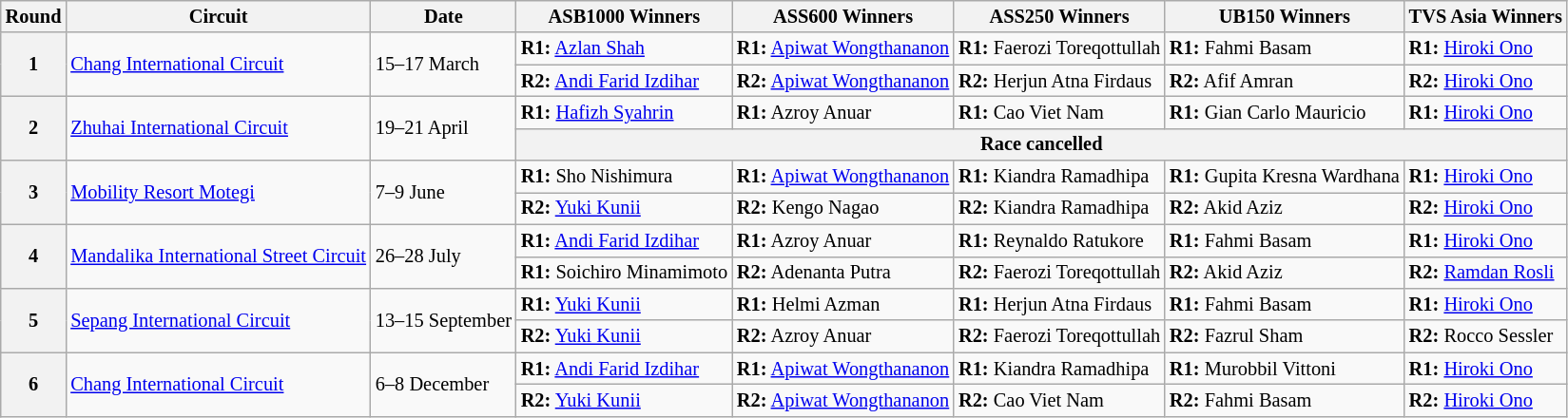<table class="wikitable" style="font-size: 85%">
<tr>
<th>Round</th>
<th>Circuit</th>
<th>Date</th>
<th>ASB1000 Winners</th>
<th>ASS600 Winners</th>
<th>ASS250 Winners</th>
<th>UB150 Winners</th>
<th>TVS Asia Winners</th>
</tr>
<tr>
<th rowspan=2>1</th>
<td rowspan=2> <a href='#'>Chang International Circuit</a></td>
<td rowspan=2>15–17 March</td>
<td><strong>R1:</strong>  <a href='#'>Azlan Shah</a></td>
<td><strong>R1:</strong>  <a href='#'>Apiwat Wongthananon</a></td>
<td><strong>R1:</strong>  Faerozi Toreqottullah</td>
<td><strong>R1:</strong>  Fahmi Basam</td>
<td><strong>R1:</strong>  <a href='#'>Hiroki Ono</a></td>
</tr>
<tr>
<td><strong>R2:</strong>  <a href='#'>Andi Farid Izdihar</a></td>
<td><strong>R2:</strong>  <a href='#'>Apiwat Wongthananon</a></td>
<td><strong>R2:</strong>  Herjun Atna Firdaus</td>
<td><strong>R2:</strong>  Afif Amran</td>
<td><strong>R2:</strong>  <a href='#'>Hiroki Ono</a></td>
</tr>
<tr>
<th rowspan=2>2</th>
<td rowspan=2> <a href='#'>Zhuhai International Circuit</a></td>
<td rowspan=2>19–21 April</td>
<td><strong>R1:</strong>  <a href='#'>Hafizh Syahrin</a></td>
<td><strong>R1:</strong>  Azroy Anuar</td>
<td><strong>R1:</strong>  Cao Viet Nam</td>
<td><strong>R1:</strong>  Gian Carlo Mauricio</td>
<td><strong>R1:</strong>  <a href='#'>Hiroki Ono</a></td>
</tr>
<tr>
<th colspan=5>Race cancelled</th>
</tr>
<tr>
<th rowspan=2>3</th>
<td rowspan=2> <a href='#'>Mobility Resort Motegi</a></td>
<td rowspan=2>7–9 June</td>
<td><strong>R1:</strong>  Sho Nishimura</td>
<td><strong>R1:</strong>  <a href='#'>Apiwat Wongthananon</a></td>
<td><strong>R1:</strong>  Kiandra Ramadhipa</td>
<td><strong>R1:</strong>  Gupita Kresna Wardhana</td>
<td><strong>R1:</strong>  <a href='#'>Hiroki Ono</a></td>
</tr>
<tr>
<td><strong>R2:</strong>  <a href='#'>Yuki Kunii</a></td>
<td><strong>R2:</strong>  Kengo Nagao</td>
<td><strong>R2:</strong>  Kiandra Ramadhipa</td>
<td><strong>R2:</strong>  Akid Aziz</td>
<td><strong>R2:</strong>  <a href='#'>Hiroki Ono</a></td>
</tr>
<tr>
<th rowspan=2>4</th>
<td rowspan=2> <a href='#'>Mandalika International Street Circuit</a></td>
<td rowspan=2>26–28 July</td>
<td><strong>R1:</strong>  <a href='#'>Andi Farid Izdihar</a></td>
<td><strong>R1:</strong>  Azroy Anuar</td>
<td><strong>R1:</strong>  Reynaldo Ratukore</td>
<td><strong>R1:</strong>  Fahmi Basam</td>
<td><strong>R1:</strong>  <a href='#'>Hiroki Ono</a></td>
</tr>
<tr>
<td><strong>R1:</strong>  Soichiro Minamimoto</td>
<td><strong>R2:</strong>  Adenanta Putra</td>
<td><strong>R2:</strong>  Faerozi Toreqottullah</td>
<td><strong>R2:</strong>  Akid Aziz</td>
<td><strong>R2:</strong>  <a href='#'>Ramdan Rosli</a></td>
</tr>
<tr>
<th rowspan=2>5</th>
<td rowspan=2> <a href='#'>Sepang International Circuit</a></td>
<td rowspan=2>13–15 September</td>
<td><strong>R1:</strong>  <a href='#'>Yuki Kunii</a></td>
<td><strong>R1:</strong>  Helmi Azman</td>
<td><strong>R1:</strong>  Herjun Atna Firdaus</td>
<td><strong>R1:</strong>  Fahmi Basam</td>
<td><strong>R1:</strong>  <a href='#'>Hiroki Ono</a></td>
</tr>
<tr>
<td><strong>R2:</strong>  <a href='#'>Yuki Kunii</a></td>
<td><strong>R2:</strong>  Azroy Anuar</td>
<td><strong>R2:</strong>  Faerozi Toreqottullah</td>
<td><strong>R2:</strong>  Fazrul Sham</td>
<td><strong>R2:</strong>  Rocco Sessler</td>
</tr>
<tr>
<th rowspan=2>6</th>
<td rowspan=2> <a href='#'>Chang International Circuit</a></td>
<td rowspan=2>6–8 December</td>
<td><strong>R1:</strong>  <a href='#'>Andi Farid Izdihar</a></td>
<td><strong>R1:</strong>  <a href='#'>Apiwat Wongthananon</a></td>
<td><strong>R1:</strong>  Kiandra Ramadhipa</td>
<td><strong>R1:</strong>  Murobbil Vittoni</td>
<td><strong>R1:</strong>  <a href='#'>Hiroki Ono</a></td>
</tr>
<tr>
<td><strong>R2:</strong>  <a href='#'>Yuki Kunii</a></td>
<td><strong>R2:</strong>  <a href='#'>Apiwat Wongthananon</a></td>
<td><strong>R2:</strong>  Cao Viet Nam</td>
<td><strong>R2:</strong>  Fahmi Basam</td>
<td><strong>R2:</strong>  <a href='#'>Hiroki Ono</a></td>
</tr>
</table>
